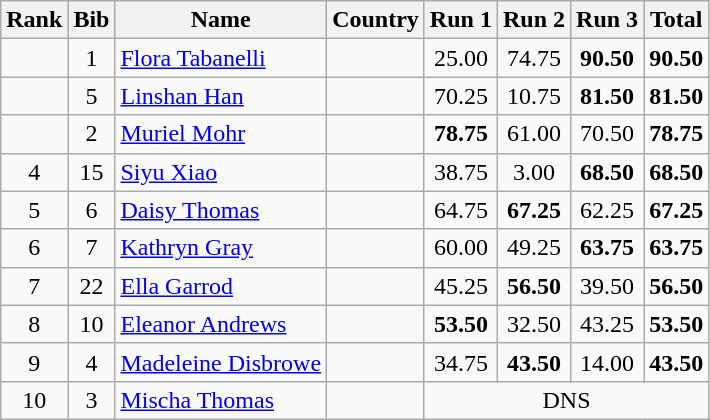<table class="wikitable sortable" style="text-align:center">
<tr>
<th>Rank</th>
<th>Bib</th>
<th>Name</th>
<th>Country</th>
<th>Run 1</th>
<th>Run 2</th>
<th>Run 3</th>
<th>Total</th>
</tr>
<tr>
<td></td>
<td>1</td>
<td align=left><a href='#'>Flora Tabanelli</a></td>
<td align=left></td>
<td>25.00</td>
<td>74.75</td>
<td><strong>90.50</strong></td>
<td><strong>90.50</strong></td>
</tr>
<tr>
<td></td>
<td>5</td>
<td align=left><a href='#'>Linshan Han</a></td>
<td align=left></td>
<td>70.25</td>
<td>10.75</td>
<td><strong>81.50</strong></td>
<td><strong>81.50</strong></td>
</tr>
<tr>
<td></td>
<td>2</td>
<td align=left><a href='#'>Muriel Mohr</a></td>
<td align=left></td>
<td><strong>78.75</strong></td>
<td>61.00</td>
<td>70.50</td>
<td><strong>78.75</strong></td>
</tr>
<tr>
<td>4</td>
<td>15</td>
<td align=left><a href='#'>Siyu Xiao</a></td>
<td align=left></td>
<td>38.75</td>
<td>3.00</td>
<td><strong>68.50</strong></td>
<td><strong>68.50</strong></td>
</tr>
<tr>
<td>5</td>
<td>6</td>
<td align=left><a href='#'>Daisy Thomas</a></td>
<td align=left></td>
<td>64.75</td>
<td><strong>67.25</strong></td>
<td>62.25</td>
<td><strong>67.25</strong></td>
</tr>
<tr>
<td>6</td>
<td>7</td>
<td align=left><a href='#'>Kathryn Gray</a></td>
<td align=left></td>
<td>60.00</td>
<td>49.25</td>
<td><strong>63.75</strong></td>
<td><strong>63.75</strong></td>
</tr>
<tr>
<td>7</td>
<td>22</td>
<td align=left><a href='#'>Ella Garrod</a></td>
<td align=left></td>
<td>45.25</td>
<td><strong>56.50</strong></td>
<td>39.50</td>
<td><strong>56.50</strong></td>
</tr>
<tr>
<td>8</td>
<td>10</td>
<td align=left><a href='#'>Eleanor Andrews</a></td>
<td align=left></td>
<td><strong>53.50</strong></td>
<td>32.50</td>
<td>43.25</td>
<td><strong>53.50</strong></td>
</tr>
<tr>
<td>9</td>
<td>4</td>
<td align=left><a href='#'>Madeleine Disbrowe</a></td>
<td align=left></td>
<td>34.75</td>
<td><strong>43.50</strong></td>
<td>14.00</td>
<td><strong>43.50</strong></td>
</tr>
<tr>
<td>10</td>
<td>3</td>
<td align=left><a href='#'>Mischa Thomas</a></td>
<td align=left></td>
<td colspan=4>DNS</td>
</tr>
</table>
